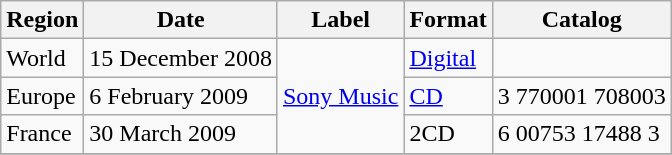<table class="wikitable">
<tr>
<th>Region</th>
<th>Date</th>
<th>Label</th>
<th>Format</th>
<th>Catalog</th>
</tr>
<tr>
<td rowspan="1">World</td>
<td rowspan="1">15 December 2008</td>
<td rowspan="3"><a href='#'>Sony Music</a></td>
<td rowspan="1"><a href='#'>Digital</a></td>
<td rowspan="1"></td>
</tr>
<tr>
<td rowspan="1">Europe</td>
<td rowspan="1">6 February 2009</td>
<td rowspan="1"><a href='#'>CD</a></td>
<td rowspan="1">3 770001 708003</td>
</tr>
<tr>
<td rowspan="1">France</td>
<td rowspan="1">30 March 2009</td>
<td rowspan="1">2CD</td>
<td rowspan="1">6 00753 17488 3</td>
</tr>
<tr>
</tr>
</table>
